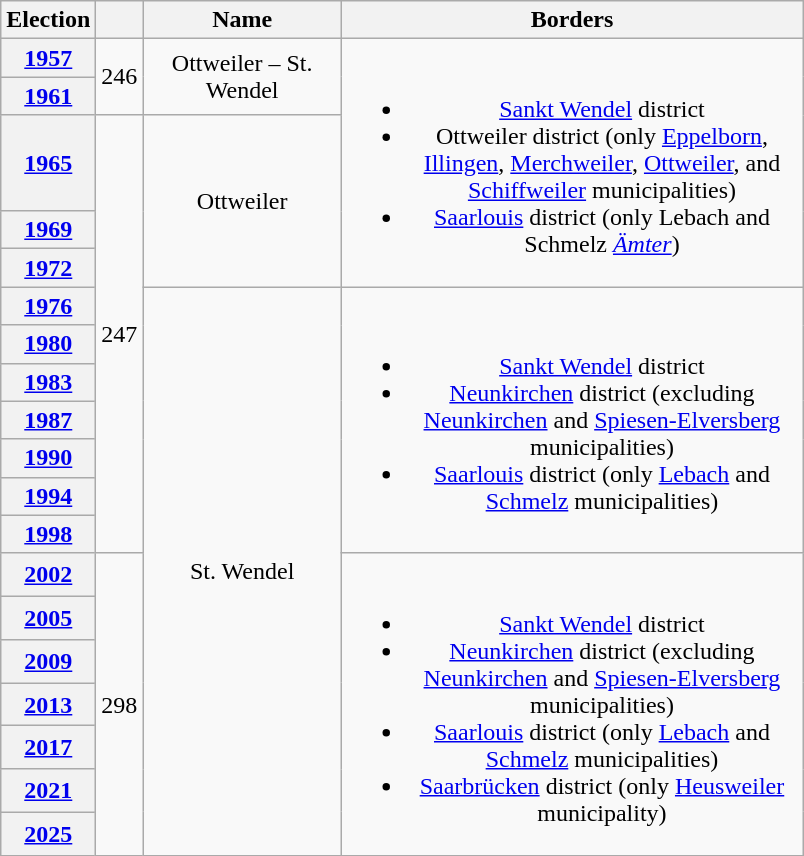<table class=wikitable style="text-align:center">
<tr>
<th>Election</th>
<th></th>
<th width=125px>Name</th>
<th width=300px>Borders</th>
</tr>
<tr>
<th><a href='#'>1957</a></th>
<td rowspan=2>246</td>
<td rowspan=2>Ottweiler – St. Wendel</td>
<td rowspan=5><br><ul><li><a href='#'>Sankt Wendel</a> district</li><li>Ottweiler district (only <a href='#'>Eppelborn</a>, <a href='#'>Illingen</a>, <a href='#'>Merchweiler</a>, <a href='#'>Ottweiler</a>, and <a href='#'>Schiffweiler</a> municipalities)</li><li><a href='#'>Saarlouis</a> district (only Lebach and Schmelz <em><a href='#'>Ämter</a></em>)</li></ul></td>
</tr>
<tr>
<th><a href='#'>1961</a></th>
</tr>
<tr>
<th><a href='#'>1965</a></th>
<td rowspan=10>247</td>
<td rowspan=3>Ottweiler</td>
</tr>
<tr>
<th><a href='#'>1969</a></th>
</tr>
<tr>
<th><a href='#'>1972</a></th>
</tr>
<tr>
<th><a href='#'>1976</a></th>
<td rowspan=14>St. Wendel</td>
<td rowspan=7><br><ul><li><a href='#'>Sankt Wendel</a> district</li><li><a href='#'>Neunkirchen</a> district (excluding <a href='#'>Neunkirchen</a> and <a href='#'>Spiesen-Elversberg</a> municipalities)</li><li><a href='#'>Saarlouis</a> district (only <a href='#'>Lebach</a> and <a href='#'>Schmelz</a> municipalities)</li></ul></td>
</tr>
<tr>
<th><a href='#'>1980</a></th>
</tr>
<tr>
<th><a href='#'>1983</a></th>
</tr>
<tr>
<th><a href='#'>1987</a></th>
</tr>
<tr>
<th><a href='#'>1990</a></th>
</tr>
<tr>
<th><a href='#'>1994</a></th>
</tr>
<tr>
<th><a href='#'>1998</a></th>
</tr>
<tr>
<th><a href='#'>2002</a></th>
<td rowspan=7>298</td>
<td rowspan=7><br><ul><li><a href='#'>Sankt Wendel</a> district</li><li><a href='#'>Neunkirchen</a> district (excluding <a href='#'>Neunkirchen</a> and <a href='#'>Spiesen-Elversberg</a> municipalities)</li><li><a href='#'>Saarlouis</a> district (only <a href='#'>Lebach</a> and <a href='#'>Schmelz</a> municipalities)</li><li><a href='#'>Saarbrücken</a> district (only <a href='#'>Heusweiler</a> municipality)</li></ul></td>
</tr>
<tr>
<th><a href='#'>2005</a></th>
</tr>
<tr>
<th><a href='#'>2009</a></th>
</tr>
<tr>
<th><a href='#'>2013</a></th>
</tr>
<tr>
<th><a href='#'>2017</a></th>
</tr>
<tr>
<th><a href='#'>2021</a></th>
</tr>
<tr>
<th><a href='#'>2025</a></th>
</tr>
</table>
